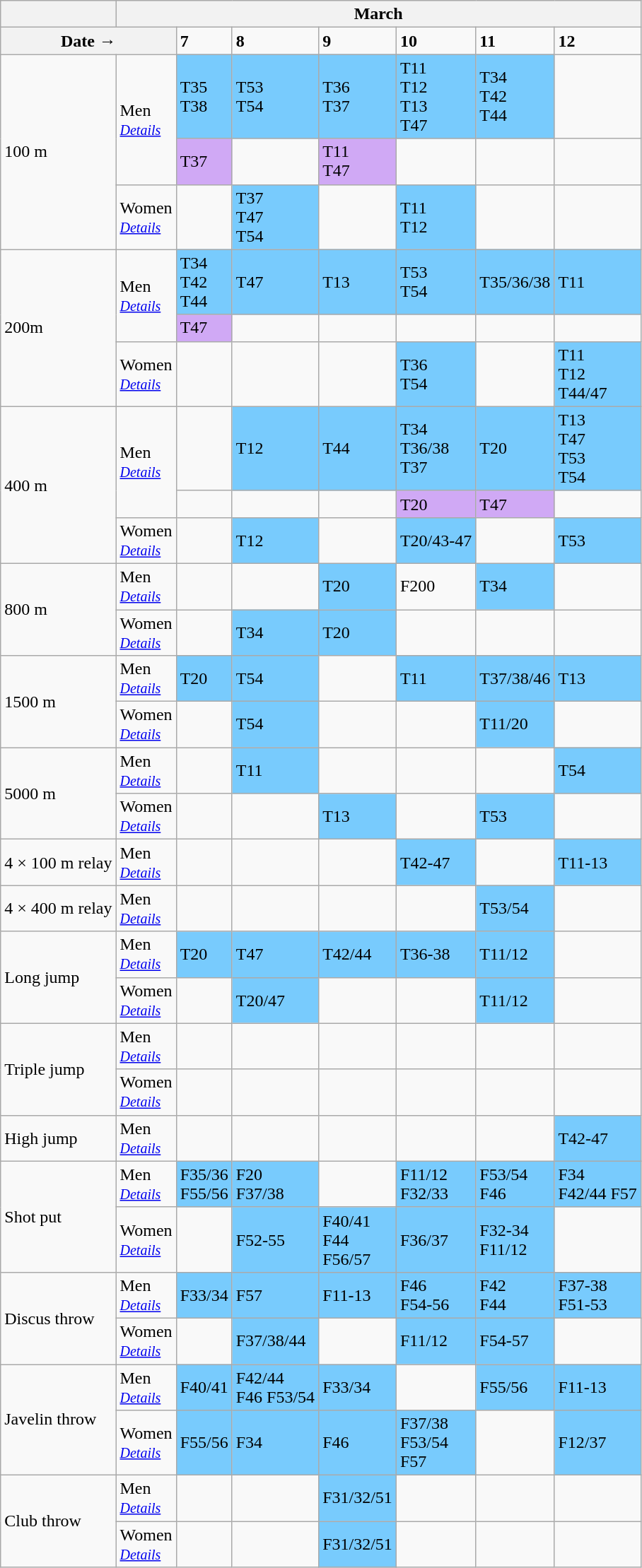<table class="wikitable">
<tr>
<th></th>
<th colspan="7">March</th>
</tr>
<tr>
<th colspan="2">Date →</th>
<td><strong>7</strong></td>
<td><strong>8</strong></td>
<td><strong>9</strong></td>
<td><strong>10</strong></td>
<td><strong>11</strong></td>
<td><strong>12</strong></td>
</tr>
<tr>
<td rowspan="3">100 m</td>
<td rowspan="2">Men<br><small><em><a href='#'>Details</a></em></small></td>
<td bgcolor="#78cbfd">T35<br>T38</td>
<td bgcolor="#78cbfd">T53<br>T54</td>
<td bgcolor="#78cbfd">T36<br>T37</td>
<td bgcolor="#78cbfd">T11<br>T12<br>T13<br>T47</td>
<td bgcolor="#78cbfd">T34<br>T42<br>T44</td>
<td></td>
</tr>
<tr>
<td bgcolor="#D0A9F5">T37</td>
<td></td>
<td bgcolor="#D0A9F5">T11<br>T47</td>
<td></td>
<td></td>
<td></td>
</tr>
<tr>
<td>Women<br><small><em><a href='#'>Details</a></em></small></td>
<td></td>
<td bgcolor="#78cbfd">T37<br>T47<br>T54</td>
<td></td>
<td bgcolor="#78cbfd">T11<br>T12</td>
<td></td>
<td></td>
</tr>
<tr>
<td rowspan="3">200m</td>
<td rowspan="2">Men<br><small><em><a href='#'>Details</a></em></small></td>
<td bgcolor="#78cbfd">T34<br>T42<br>T44</td>
<td bgcolor="#78cbfd">T47</td>
<td bgcolor="#78cbfd">T13</td>
<td bgcolor="#78cbfd">T53<br>T54</td>
<td bgcolor="#78cbfd">T35/36/38</td>
<td bgcolor="#78cbfd">T11</td>
</tr>
<tr>
<td bgcolor="#D0A9F5">T47</td>
<td></td>
<td></td>
<td></td>
<td></td>
<td></td>
</tr>
<tr>
<td>Women<br><small><em><a href='#'>Details</a></em></small></td>
<td></td>
<td></td>
<td></td>
<td bgcolor="#78cbfd">T36<br>T54</td>
<td></td>
<td bgcolor="#78cbfd">T11<br>T12<br>T44/47</td>
</tr>
<tr>
<td rowspan="3">400 m</td>
<td rowspan="2">Men<br><small><em><a href='#'>Details</a></em></small></td>
<td></td>
<td bgcolor="#78cbfd">T12</td>
<td bgcolor="#78cbfd">T44</td>
<td bgcolor="#78cbfd">T34<br>T36/38<br>T37</td>
<td bgcolor="#78cbfd">T20</td>
<td bgcolor="#78cbfd">T13<br>T47<br>T53<br>T54</td>
</tr>
<tr>
<td></td>
<td></td>
<td></td>
<td bgcolor="#D0A9F5">T20</td>
<td bgcolor="#D0A9F5">T47</td>
<td></td>
</tr>
<tr>
<td>Women<br><small><em><a href='#'>Details</a></em></small></td>
<td></td>
<td bgcolor="#78cbfd">T12</td>
<td></td>
<td bgcolor="#78cbfd">T20/43-47</td>
<td></td>
<td bgcolor="#78cbfd">T53</td>
</tr>
<tr>
<td rowspan="2">800 m</td>
<td>Men<br><small><em><a href='#'>Details</a></em></small></td>
<td></td>
<td></td>
<td bgcolor="#78cbfd">T20</td>
<td>F200</td>
<td bgcolor="#78cbfd">T34</td>
<td></td>
</tr>
<tr>
<td>Women<br><small><em><a href='#'>Details</a></em></small></td>
<td></td>
<td bgcolor="#78cbfd">T34</td>
<td bgcolor="#78cbfd">T20</td>
<td></td>
<td></td>
<td></td>
</tr>
<tr>
<td rowspan="2">1500 m</td>
<td>Men<br><small><em><a href='#'>Details</a></em></small></td>
<td bgcolor="#78cbfd">T20</td>
<td bgcolor="#78cbfd">T54</td>
<td></td>
<td bgcolor="#78cbfd">T11</td>
<td bgcolor="#78cbfd">T37/38/46</td>
<td bgcolor="#78cbfd">T13</td>
</tr>
<tr>
<td>Women<br><small><em><a href='#'>Details</a></em></small></td>
<td></td>
<td bgcolor="#78cbfd">T54</td>
<td></td>
<td></td>
<td bgcolor="#78cbfd">T11/20</td>
<td></td>
</tr>
<tr>
<td rowspan="2">5000 m</td>
<td>Men<br><small><em><a href='#'>Details</a></em></small></td>
<td></td>
<td bgcolor="#78cbfd">T11</td>
<td></td>
<td></td>
<td></td>
<td bgcolor="#78cbfd">T54</td>
</tr>
<tr>
<td>Women<br><small><em><a href='#'>Details</a></em></small></td>
<td></td>
<td></td>
<td bgcolor="#78cbfd">T13</td>
<td></td>
<td bgcolor="#78cbfd">T53</td>
<td></td>
</tr>
<tr>
<td>4 × 100 m relay</td>
<td>Men<br><small><em><a href='#'>Details</a></em></small></td>
<td></td>
<td></td>
<td></td>
<td bgcolor="#78cbfd">T42-47</td>
<td></td>
<td bgcolor="#78cbfd">T11-13</td>
</tr>
<tr>
<td>4 × 400 m relay</td>
<td>Men<br><small><em><a href='#'>Details</a></em></small></td>
<td></td>
<td></td>
<td></td>
<td></td>
<td bgcolor="#78cbfd">T53/54</td>
<td></td>
</tr>
<tr>
<td rowspan="2">Long jump</td>
<td>Men<br><small><em><a href='#'>Details</a></em></small></td>
<td bgcolor="#78cbfd">T20</td>
<td bgcolor="#78cbfd">T47</td>
<td bgcolor="#78cbfd">T42/44</td>
<td bgcolor="#78cbfd">T36-38</td>
<td bgcolor="#78cbfd">T11/12</td>
<td></td>
</tr>
<tr>
<td>Women<br><small><em><a href='#'>Details</a></em></small></td>
<td></td>
<td bgcolor="#78cbfd">T20/47</td>
<td></td>
<td></td>
<td bgcolor="#78cbfd">T11/12</td>
<td></td>
</tr>
<tr>
<td rowspan="2">Triple jump</td>
<td>Men<br><small><em><a href='#'>Details</a></em></small></td>
<td></td>
<td></td>
<td></td>
<td></td>
<td></td>
<td></td>
</tr>
<tr>
<td>Women<br><small><em><a href='#'>Details</a></em></small></td>
<td></td>
<td></td>
<td></td>
<td></td>
<td></td>
<td></td>
</tr>
<tr>
<td>High jump</td>
<td>Men<br><small><em><a href='#'>Details</a></em></small></td>
<td></td>
<td></td>
<td></td>
<td></td>
<td></td>
<td bgcolor="#78cbfd">T42-47</td>
</tr>
<tr>
<td rowspan="2">Shot put</td>
<td>Men<br><small><em><a href='#'>Details</a></em></small></td>
<td bgcolor="#78cbfd">F35/36<br>F55/56</td>
<td bgcolor="#78cbfd">F20<br>F37/38</td>
<td></td>
<td bgcolor="#78cbfd">F11/12<br>F32/33</td>
<td bgcolor="#78cbfd">F53/54<br>F46</td>
<td bgcolor="#78cbfd">F34<br>F42/44
F57</td>
</tr>
<tr>
<td>Women<br><small><em><a href='#'>Details</a></em></small></td>
<td></td>
<td bgcolor="#78cbfd">F52-55</td>
<td bgcolor="#78cbfd">F40/41<br>F44<br>F56/57</td>
<td bgcolor="#78cbfd">F36/37</td>
<td bgcolor="#78cbfd">F32-34<br>F11/12</td>
<td></td>
</tr>
<tr>
<td rowspan="2">Discus throw</td>
<td>Men<br><small><em><a href='#'>Details</a></em></small></td>
<td bgcolor="#78cbfd">F33/34</td>
<td bgcolor="#78cbfd">F57</td>
<td bgcolor="#78cbfd">F11-13</td>
<td bgcolor="#78cbfd">F46<br>F54-56</td>
<td bgcolor="#78cbfd">F42<br>F44</td>
<td bgcolor="#78cbfd">F37-38<br>F51-53</td>
</tr>
<tr>
<td>Women<br><small><em><a href='#'>Details</a></em></small></td>
<td></td>
<td bgcolor="#78cbfd">F37/38/44</td>
<td></td>
<td bgcolor="#78cbfd">F11/12</td>
<td bgcolor="#78cbfd">F54-57</td>
<td></td>
</tr>
<tr>
<td rowspan="2">Javelin throw</td>
<td>Men<br><small><em><a href='#'>Details</a></em></small></td>
<td bgcolor="#78cbfd">F40/41</td>
<td bgcolor="#78cbfd">F42/44<br>F46
F53/54</td>
<td bgcolor="#78cbfd">F33/34</td>
<td></td>
<td bgcolor="#78cbfd">F55/56</td>
<td bgcolor="#78cbfd">F11-13</td>
</tr>
<tr>
<td>Women<br><small><em><a href='#'>Details</a></em></small></td>
<td bgcolor="#78cbfd">F55/56</td>
<td bgcolor="#78cbfd">F34</td>
<td bgcolor="#78cbfd">F46</td>
<td bgcolor="#78cbfd">F37/38<br>F53/54<br>F57</td>
<td></td>
<td bgcolor="#78cbfd">F12/37</td>
</tr>
<tr>
<td rowspan="2">Club throw</td>
<td>Men<br><small><em><a href='#'>Details</a></em></small></td>
<td></td>
<td></td>
<td bgcolor="#78cbfd">F31/32/51</td>
<td></td>
<td></td>
<td></td>
</tr>
<tr>
<td>Women<br><small><em><a href='#'>Details</a></em></small></td>
<td></td>
<td></td>
<td bgcolor="#78cbfd">F31/32/51</td>
<td></td>
<td></td>
<td></td>
</tr>
</table>
